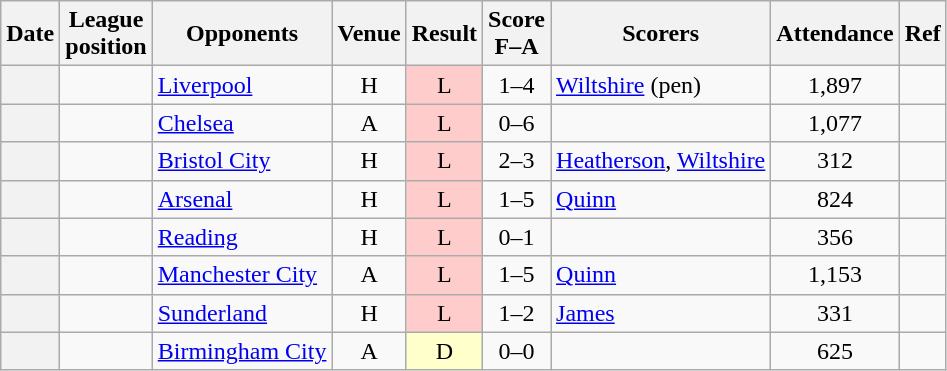<table class="wikitable plainrowheaders sortable" style="text-align:center">
<tr>
<th scope="col">Date</th>
<th scope="col">League<br>position</th>
<th scope="col">Opponents</th>
<th scope="col">Venue</th>
<th scope="col">Result</th>
<th scope="col">Score<br>F–A</th>
<th scope="col" class="unsortable">Scorers</th>
<th scope="col">Attendance</th>
<th scope="col" class="unsortable">Ref</th>
</tr>
<tr>
<th scope="row"></th>
<td></td>
<td align="left"><a href='#'>Liverpool</a></td>
<td>H</td>
<td style="background-color:#FFCCCC">L</td>
<td>1–4</td>
<td align="left"><a href='#'>Wiltshire</a> (pen)</td>
<td>1,897</td>
<td></td>
</tr>
<tr>
<th scope="row"></th>
<td></td>
<td align="left"><a href='#'>Chelsea</a></td>
<td>A</td>
<td style="background-color:#FFCCCC">L</td>
<td>0–6</td>
<td align="left"></td>
<td>1,077</td>
<td></td>
</tr>
<tr>
<th scope="row"></th>
<td></td>
<td align="left"><a href='#'>Bristol City</a></td>
<td>H</td>
<td style="background-color:#FFCCCC">L</td>
<td>2–3</td>
<td align="left"><a href='#'>Heatherson</a>, <a href='#'>Wiltshire</a></td>
<td>312</td>
<td></td>
</tr>
<tr>
<th scope="row"></th>
<td></td>
<td align="left"><a href='#'>Arsenal</a></td>
<td>H</td>
<td style="background-color:#FFCCCC">L</td>
<td>1–5</td>
<td align="left"><a href='#'>Quinn</a></td>
<td>824</td>
<td></td>
</tr>
<tr>
<th scope="row"></th>
<td></td>
<td align="left"><a href='#'>Reading</a></td>
<td>H</td>
<td style="background-color:#FFCCCC">L</td>
<td>0–1</td>
<td align="left"></td>
<td>356</td>
<td></td>
</tr>
<tr>
<th scope="row"></th>
<td></td>
<td align="left"><a href='#'>Manchester City</a></td>
<td>A</td>
<td style="background-color:#FFCCCC">L</td>
<td>1–5</td>
<td align="left"><a href='#'>Quinn</a></td>
<td>1,153</td>
<td></td>
</tr>
<tr>
<th scope="row"></th>
<td></td>
<td align="left"><a href='#'>Sunderland</a></td>
<td>H</td>
<td style="background-color:#FFCCCC">L</td>
<td>1–2</td>
<td align="left"><a href='#'>James</a></td>
<td>331</td>
<td></td>
</tr>
<tr>
<th scope="row"></th>
<td></td>
<td align="left"><a href='#'>Birmingham City</a></td>
<td>A</td>
<td style="background-color:#FFFFCC">D</td>
<td>0–0</td>
<td align="left"></td>
<td>625</td>
<td></td>
</tr>
</table>
